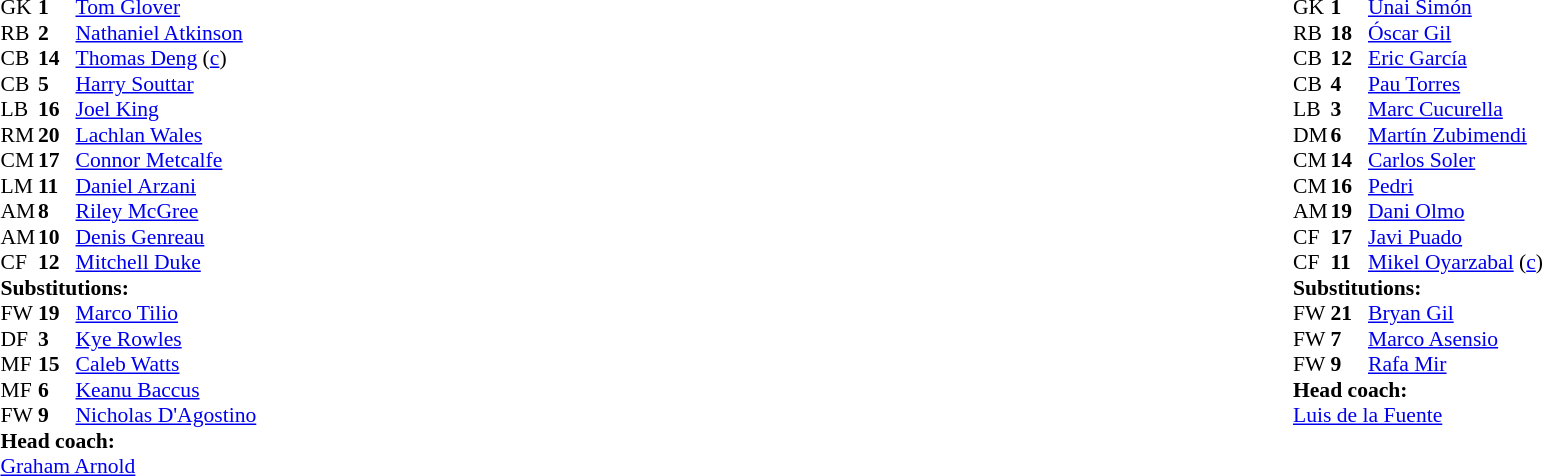<table width="100%">
<tr>
<td valign="top" width="40%"><br><table style="font-size:90%" cellspacing="0" cellpadding="0">
<tr>
<th width=25></th>
<th width=25></th>
</tr>
<tr>
<td>GK</td>
<td><strong>1</strong></td>
<td><a href='#'>Tom Glover</a></td>
</tr>
<tr>
<td>RB</td>
<td><strong>2</strong></td>
<td><a href='#'>Nathaniel Atkinson</a></td>
<td></td>
</tr>
<tr>
<td>CB</td>
<td><strong>14</strong></td>
<td><a href='#'>Thomas Deng</a> (<a href='#'>c</a>)</td>
<td></td>
<td></td>
</tr>
<tr>
<td>CB</td>
<td><strong>5</strong></td>
<td><a href='#'>Harry Souttar</a></td>
</tr>
<tr>
<td>LB</td>
<td><strong>16</strong></td>
<td><a href='#'>Joel King</a></td>
</tr>
<tr>
<td>RM</td>
<td><strong>20</strong></td>
<td><a href='#'>Lachlan Wales</a></td>
<td></td>
<td></td>
</tr>
<tr>
<td>CM</td>
<td><strong>17</strong></td>
<td><a href='#'>Connor Metcalfe</a></td>
</tr>
<tr>
<td>LM</td>
<td><strong>11</strong></td>
<td><a href='#'>Daniel Arzani</a></td>
<td></td>
<td></td>
</tr>
<tr>
<td>AM</td>
<td><strong>8</strong></td>
<td><a href='#'>Riley McGree</a></td>
<td></td>
<td></td>
</tr>
<tr>
<td>AM</td>
<td><strong>10</strong></td>
<td><a href='#'>Denis Genreau</a></td>
<td></td>
<td></td>
</tr>
<tr>
<td>CF</td>
<td><strong>12</strong></td>
<td><a href='#'>Mitchell Duke</a></td>
<td></td>
</tr>
<tr>
<td colspan=3><strong>Substitutions:</strong></td>
</tr>
<tr>
<td>FW</td>
<td><strong>19</strong></td>
<td><a href='#'>Marco Tilio</a></td>
<td></td>
<td></td>
</tr>
<tr>
<td>DF</td>
<td><strong>3</strong></td>
<td><a href='#'>Kye Rowles</a></td>
<td></td>
<td></td>
</tr>
<tr>
<td>MF</td>
<td><strong>15</strong></td>
<td><a href='#'>Caleb Watts</a></td>
<td></td>
<td></td>
</tr>
<tr>
<td>MF</td>
<td><strong>6</strong></td>
<td><a href='#'>Keanu Baccus</a></td>
<td></td>
<td></td>
</tr>
<tr>
<td>FW</td>
<td><strong>9</strong></td>
<td><a href='#'>Nicholas D'Agostino</a></td>
<td></td>
<td></td>
</tr>
<tr>
<td colspan=3><strong>Head coach:</strong></td>
</tr>
<tr>
<td colspan=3><a href='#'>Graham Arnold</a></td>
</tr>
</table>
</td>
<td valign="top"></td>
<td valign="top" width="50%"><br><table style="font-size:90%; margin:auto" cellspacing="0" cellpadding="0">
<tr>
<th width=25></th>
<th width=25></th>
</tr>
<tr>
<td>GK</td>
<td><strong>1</strong></td>
<td><a href='#'>Unai Simón</a></td>
<td></td>
</tr>
<tr>
<td>RB</td>
<td><strong>18</strong></td>
<td><a href='#'>Óscar Gil</a></td>
<td></td>
<td></td>
</tr>
<tr>
<td>CB</td>
<td><strong>12</strong></td>
<td><a href='#'>Eric García</a></td>
</tr>
<tr>
<td>CB</td>
<td><strong>4</strong></td>
<td><a href='#'>Pau Torres</a></td>
</tr>
<tr>
<td>LB</td>
<td><strong>3</strong></td>
<td><a href='#'>Marc Cucurella</a></td>
</tr>
<tr>
<td>DM</td>
<td><strong>6</strong></td>
<td><a href='#'>Martín Zubimendi</a></td>
</tr>
<tr>
<td>CM</td>
<td><strong>14</strong></td>
<td><a href='#'>Carlos Soler</a></td>
<td></td>
<td></td>
</tr>
<tr>
<td>CM</td>
<td><strong>16</strong></td>
<td><a href='#'>Pedri</a></td>
</tr>
<tr>
<td>AM</td>
<td><strong>19</strong></td>
<td><a href='#'>Dani Olmo</a></td>
</tr>
<tr>
<td>CF</td>
<td><strong>17</strong></td>
<td><a href='#'>Javi Puado</a></td>
<td></td>
<td></td>
</tr>
<tr>
<td>CF</td>
<td><strong>11</strong></td>
<td><a href='#'>Mikel Oyarzabal</a> (<a href='#'>c</a>)</td>
</tr>
<tr>
<td colspan=3><strong>Substitutions:</strong></td>
</tr>
<tr>
<td>FW</td>
<td><strong>21</strong></td>
<td><a href='#'>Bryan Gil</a></td>
<td></td>
<td></td>
</tr>
<tr>
<td>FW</td>
<td><strong>7</strong></td>
<td><a href='#'>Marco Asensio</a></td>
<td></td>
<td></td>
</tr>
<tr>
<td>FW</td>
<td><strong>9</strong></td>
<td><a href='#'>Rafa Mir</a></td>
<td></td>
<td></td>
</tr>
<tr>
<td colspan=3><strong>Head coach:</strong></td>
</tr>
<tr>
<td colspan=3><a href='#'>Luis de la Fuente</a></td>
</tr>
</table>
</td>
</tr>
</table>
